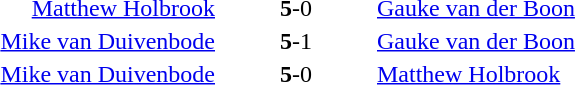<table style="text-align:center">
<tr>
<th width=223></th>
<th width=100></th>
<th width=223></th>
</tr>
<tr>
<td align=right><a href='#'>Matthew Holbrook</a> </td>
<td><strong>5</strong>-0</td>
<td align=left> <a href='#'>Gauke van der Boon</a></td>
</tr>
<tr>
<td align=right><a href='#'>Mike van Duivenbode</a> </td>
<td><strong>5</strong>-1</td>
<td align=left> <a href='#'>Gauke van der Boon</a></td>
</tr>
<tr>
<td align=right><a href='#'>Mike van Duivenbode</a> </td>
<td><strong>5</strong>-0</td>
<td align=left> <a href='#'>Matthew Holbrook</a></td>
</tr>
</table>
